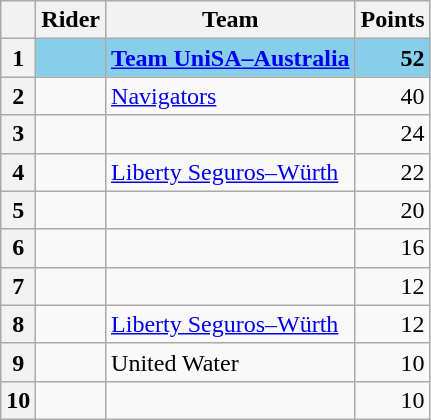<table class="wikitable">
<tr>
<th></th>
<th>Rider</th>
<th>Team</th>
<th>Points</th>
</tr>
<tr style="background:skyBlue;">
<th>1</th>
<td><strong></strong></td>
<td><strong><a href='#'>Team UniSA–Australia</a></strong></td>
<td align=right><strong>52</strong></td>
</tr>
<tr>
<th>2</th>
<td></td>
<td><a href='#'>Navigators</a></td>
<td align=right>40</td>
</tr>
<tr>
<th>3</th>
<td></td>
<td></td>
<td align=right>24</td>
</tr>
<tr>
<th>4</th>
<td></td>
<td><a href='#'>Liberty Seguros–Würth</a></td>
<td align=right>22</td>
</tr>
<tr>
<th>5</th>
<td></td>
<td></td>
<td align=right>20</td>
</tr>
<tr>
<th>6</th>
<td></td>
<td></td>
<td align=right>16</td>
</tr>
<tr>
<th>7</th>
<td></td>
<td></td>
<td align=right>12</td>
</tr>
<tr>
<th>8</th>
<td></td>
<td><a href='#'>Liberty Seguros–Würth</a></td>
<td align=right>12</td>
</tr>
<tr>
<th>9</th>
<td></td>
<td>United Water</td>
<td align=right>10</td>
</tr>
<tr>
<th>10</th>
<td></td>
<td></td>
<td align=right>10</td>
</tr>
</table>
